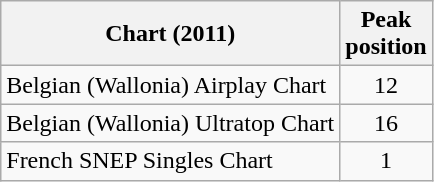<table class="wikitable sortable">
<tr>
<th>Chart (2011)</th>
<th>Peak<br>position</th>
</tr>
<tr>
<td>Belgian (Wallonia) Airplay Chart</td>
<td style="text-align:center;">12</td>
</tr>
<tr>
<td>Belgian (Wallonia) Ultratop Chart</td>
<td style="text-align:center;">16</td>
</tr>
<tr>
<td>French SNEP Singles Chart</td>
<td style="text-align:center;">1</td>
</tr>
</table>
